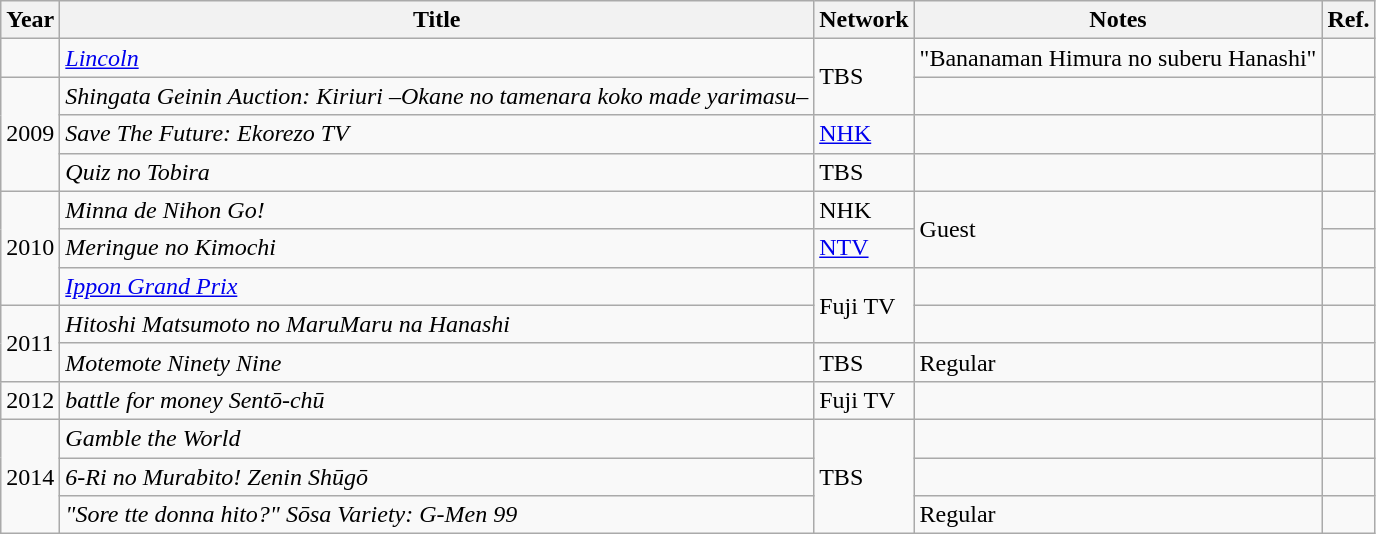<table class="wikitable">
<tr>
<th>Year</th>
<th>Title</th>
<th>Network</th>
<th>Notes</th>
<th>Ref.</th>
</tr>
<tr>
<td></td>
<td><em><a href='#'>Lincoln</a></em></td>
<td rowspan="2">TBS</td>
<td>"Bananaman Himura no suberu Hanashi"</td>
<td></td>
</tr>
<tr>
<td rowspan="3">2009</td>
<td><em>Shingata Geinin Auction: Kiriuri –Okane no tamenara koko made yarimasu–</em></td>
<td></td>
<td></td>
</tr>
<tr>
<td><em>Save The Future: Ekorezo TV</em></td>
<td><a href='#'>NHK</a></td>
<td></td>
<td></td>
</tr>
<tr>
<td><em>Quiz no Tobira</em></td>
<td>TBS</td>
<td></td>
<td></td>
</tr>
<tr>
<td rowspan="3">2010</td>
<td><em>Minna de Nihon Go!</em></td>
<td>NHK</td>
<td rowspan="2">Guest</td>
<td></td>
</tr>
<tr>
<td><em>Meringue no Kimochi</em></td>
<td><a href='#'>NTV</a></td>
<td></td>
</tr>
<tr>
<td><em><a href='#'>Ippon Grand Prix</a></em></td>
<td rowspan="2">Fuji TV</td>
<td></td>
<td></td>
</tr>
<tr>
<td rowspan="2">2011</td>
<td><em>Hitoshi Matsumoto no MaruMaru na Hanashi</em></td>
<td></td>
<td></td>
</tr>
<tr>
<td><em>Motemote Ninety Nine</em></td>
<td>TBS</td>
<td>Regular</td>
<td></td>
</tr>
<tr>
<td>2012</td>
<td><em>battle for money Sentō-chū</em></td>
<td>Fuji TV</td>
<td></td>
<td></td>
</tr>
<tr>
<td rowspan="3">2014</td>
<td><em>Gamble the World</em></td>
<td rowspan="3">TBS</td>
<td></td>
<td></td>
</tr>
<tr>
<td><em>6-Ri no Murabito! Zenin Shūgō</em></td>
<td></td>
<td></td>
</tr>
<tr>
<td><em>"Sore tte donna hito?" Sōsa Variety: G-Men 99</em></td>
<td>Regular</td>
<td></td>
</tr>
</table>
